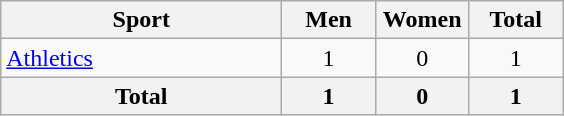<table class="wikitable sortable" style="text-align:center;">
<tr>
<th width=180>Sport</th>
<th width=55>Men</th>
<th width=55>Women</th>
<th width=55>Total</th>
</tr>
<tr>
<td align=left><a href='#'>Athletics</a></td>
<td>1</td>
<td>0</td>
<td>1</td>
</tr>
<tr>
<th>Total</th>
<th>1</th>
<th>0</th>
<th>1</th>
</tr>
</table>
